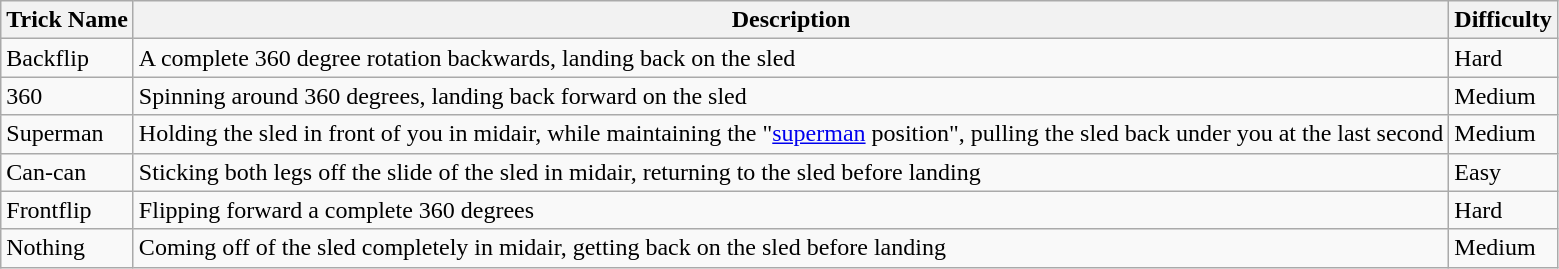<table class="wikitable">
<tr>
<th>Trick Name</th>
<th>Description</th>
<th>Difficulty</th>
</tr>
<tr>
<td>Backflip</td>
<td>A complete 360 degree rotation backwards, landing back on the sled</td>
<td>Hard</td>
</tr>
<tr>
<td>360</td>
<td>Spinning around 360 degrees, landing back forward on the sled</td>
<td>Medium</td>
</tr>
<tr>
<td>Superman</td>
<td>Holding the sled in front of you in midair, while maintaining the "<a href='#'>superman</a> position", pulling the sled back under you at the last second</td>
<td>Medium</td>
</tr>
<tr>
<td>Can-can</td>
<td>Sticking both legs off the slide of the sled in midair, returning to the sled before landing</td>
<td>Easy</td>
</tr>
<tr>
<td>Frontflip</td>
<td>Flipping forward a complete 360 degrees</td>
<td>Hard</td>
</tr>
<tr>
<td>Nothing</td>
<td>Coming off of the sled completely in midair, getting back on the sled before landing</td>
<td>Medium</td>
</tr>
</table>
